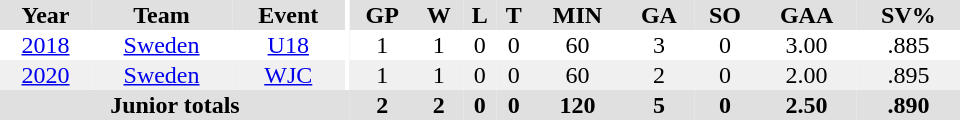<table border="0" cellpadding="1" cellspacing="0" ID="Table3" style="text-align:center; width:40em">
<tr ALIGN="center" bgcolor="#e0e0e0">
<th>Year</th>
<th>Team</th>
<th>Event</th>
<th rowspan="99" bgcolor="#ffffff"></th>
<th>GP</th>
<th>W</th>
<th>L</th>
<th>T</th>
<th>MIN</th>
<th>GA</th>
<th>SO</th>
<th>GAA</th>
<th>SV%</th>
</tr>
<tr>
<td><a href='#'>2018</a></td>
<td><a href='#'>Sweden</a></td>
<td><a href='#'>U18</a></td>
<td>1</td>
<td>1</td>
<td>0</td>
<td>0</td>
<td>60</td>
<td>3</td>
<td>0</td>
<td>3.00</td>
<td>.885</td>
</tr>
<tr bgcolor="#f0f0f0">
<td><a href='#'>2020</a></td>
<td><a href='#'>Sweden</a></td>
<td><a href='#'>WJC</a></td>
<td>1</td>
<td>1</td>
<td>0</td>
<td>0</td>
<td>60</td>
<td>2</td>
<td>0</td>
<td>2.00</td>
<td>.895</td>
</tr>
<tr bgcolor="#e0e0e0">
<th colspan="4">Junior totals</th>
<th>2</th>
<th>2</th>
<th>0</th>
<th>0</th>
<th>120</th>
<th>5</th>
<th>0</th>
<th>2.50</th>
<th>.890</th>
</tr>
</table>
